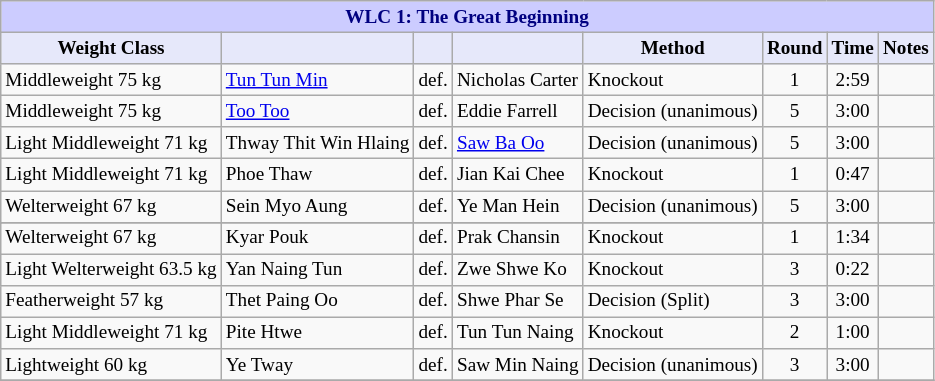<table class="wikitable" style="font-size: 80%;">
<tr>
<th colspan="8" style="background-color: #ccf; color: #000080; text-align: center;"><strong>WLC 1: The Great Beginning</strong></th>
</tr>
<tr>
<th colspan="1" style="background-color: #E6E8FA; color: #000000; text-align: center;">Weight Class</th>
<th colspan="1" style="background-color: #E6E8FA; color: #000000; text-align: center;"></th>
<th colspan="1" style="background-color: #E6E8FA; color: #000000; text-align: center;"></th>
<th colspan="1" style="background-color: #E6E8FA; color: #000000; text-align: center;"></th>
<th colspan="1" style="background-color: #E6E8FA; color: #000000; text-align: center;">Method</th>
<th colspan="1" style="background-color: #E6E8FA; color: #000000; text-align: center;">Round</th>
<th colspan="1" style="background-color: #E6E8FA; color: #000000; text-align: center;">Time</th>
<th colspan="1" style="background-color: #E6E8FA; color: #000000; text-align: center;">Notes</th>
</tr>
<tr>
<td>Middleweight 75 kg</td>
<td> <a href='#'>Tun Tun Min</a></td>
<td align=center>def.</td>
<td> Nicholas Carter</td>
<td>Knockout</td>
<td align=center>1</td>
<td align=center>2:59</td>
<td></td>
</tr>
<tr>
<td>Middleweight 75 kg</td>
<td> <a href='#'>Too Too</a></td>
<td align=center>def.</td>
<td> Eddie Farrell</td>
<td>Decision (unanimous)</td>
<td align=center>5</td>
<td align=center>3:00</td>
<td></td>
</tr>
<tr>
<td>Light Middleweight 71 kg</td>
<td> Thway Thit Win Hlaing</td>
<td>def.</td>
<td> <a href='#'>Saw Ba Oo</a></td>
<td>Decision (unanimous)</td>
<td align=center>5</td>
<td align=center>3:00</td>
<td></td>
</tr>
<tr>
<td>Light Middleweight 71 kg</td>
<td> Phoe Thaw</td>
<td align=center>def.</td>
<td> Jian Kai Chee</td>
<td>Knockout</td>
<td align=center>1</td>
<td align=center>0:47</td>
<td></td>
</tr>
<tr>
<td>Welterweight 67 kg</td>
<td> Sein Myo Aung</td>
<td align=center>def.</td>
<td> Ye Man Hein</td>
<td>Decision (unanimous)</td>
<td align=center>5</td>
<td align=center>3:00</td>
<td></td>
</tr>
<tr>
</tr>
<tr>
<td>Welterweight 67 kg</td>
<td> Kyar Pouk</td>
<td align=center>def.</td>
<td> Prak Chansin</td>
<td>Knockout</td>
<td align=center>1</td>
<td align=center>1:34</td>
<td></td>
</tr>
<tr>
<td>Light Welterweight 63.5 kg</td>
<td> Yan Naing Tun</td>
<td align=center>def.</td>
<td> Zwe Shwe Ko</td>
<td>Knockout</td>
<td align=center>3</td>
<td align=center>0:22</td>
<td></td>
</tr>
<tr>
<td>Featherweight 57 kg</td>
<td> Thet Paing Oo</td>
<td align=center>def.</td>
<td> Shwe Phar Se</td>
<td>Decision (Split)</td>
<td align=center>3</td>
<td align=center>3:00</td>
<td></td>
</tr>
<tr>
<td>Light Middleweight 71 kg</td>
<td> Pite Htwe</td>
<td>def.</td>
<td> Tun Tun Naing</td>
<td>Knockout</td>
<td align=center>2</td>
<td align=center>1:00</td>
<td></td>
</tr>
<tr>
<td>Lightweight 60 kg</td>
<td> Ye Tway</td>
<td align=center>def.</td>
<td> Saw Min Naing</td>
<td>Decision (unanimous)</td>
<td align=center>3</td>
<td align=center>3:00</td>
<td></td>
</tr>
<tr>
</tr>
</table>
